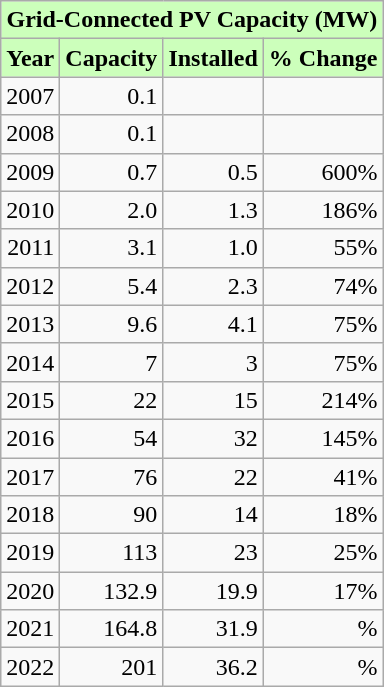<table class="wikitable" style="text-align:right;">
<tr>
<th colspan="4" style="background-color: #cfb;">Grid-Connected PV Capacity (MW)</th>
</tr>
<tr>
<th style="background-color: #cfb;">Year</th>
<th style="background-color: #cfb;">Capacity</th>
<th style="background-color: #cfb;">Installed</th>
<th style="background-color: #cfb;">% Change</th>
</tr>
<tr>
<td>2007</td>
<td>0.1</td>
<td></td>
<td></td>
</tr>
<tr>
<td>2008</td>
<td>0.1</td>
<td></td>
<td></td>
</tr>
<tr>
<td>2009</td>
<td>0.7</td>
<td>0.5</td>
<td>600%</td>
</tr>
<tr>
<td>2010</td>
<td>2.0</td>
<td>1.3</td>
<td>186%</td>
</tr>
<tr>
<td>2011</td>
<td>3.1</td>
<td>1.0</td>
<td>55%</td>
</tr>
<tr>
<td>2012</td>
<td>5.4</td>
<td>2.3</td>
<td>74%</td>
</tr>
<tr>
<td>2013</td>
<td>9.6</td>
<td>4.1</td>
<td>75%</td>
</tr>
<tr>
<td>2014</td>
<td>7</td>
<td>3</td>
<td>75%</td>
</tr>
<tr>
<td>2015</td>
<td>22</td>
<td>15</td>
<td>214%</td>
</tr>
<tr>
<td>2016</td>
<td>54</td>
<td>32</td>
<td>145%</td>
</tr>
<tr>
<td>2017</td>
<td>76</td>
<td>22</td>
<td>41%</td>
</tr>
<tr>
<td>2018</td>
<td>90</td>
<td>14</td>
<td>18%</td>
</tr>
<tr>
<td>2019</td>
<td>113</td>
<td>23</td>
<td>25%</td>
</tr>
<tr>
<td>2020</td>
<td>132.9</td>
<td>19.9</td>
<td>17%</td>
</tr>
<tr>
<td>2021</td>
<td>164.8</td>
<td>31.9</td>
<td>%</td>
</tr>
<tr>
<td>2022</td>
<td>201</td>
<td>36.2</td>
<td>%</td>
</tr>
</table>
